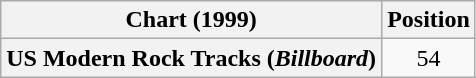<table class="wikitable plainrowheaders" style="text-align:center">
<tr>
<th>Chart (1999)</th>
<th>Position</th>
</tr>
<tr>
<th scope="row">US Modern Rock Tracks (<em>Billboard</em>)</th>
<td>54</td>
</tr>
</table>
